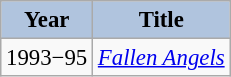<table class="wikitable" style="font-size:95%;">
<tr>
<th style="background:#B0C4DE;">Year</th>
<th style="background:#B0C4DE;">Title</th>
</tr>
<tr>
<td>1993−95</td>
<td><em><a href='#'>Fallen Angels</a></em></td>
</tr>
</table>
